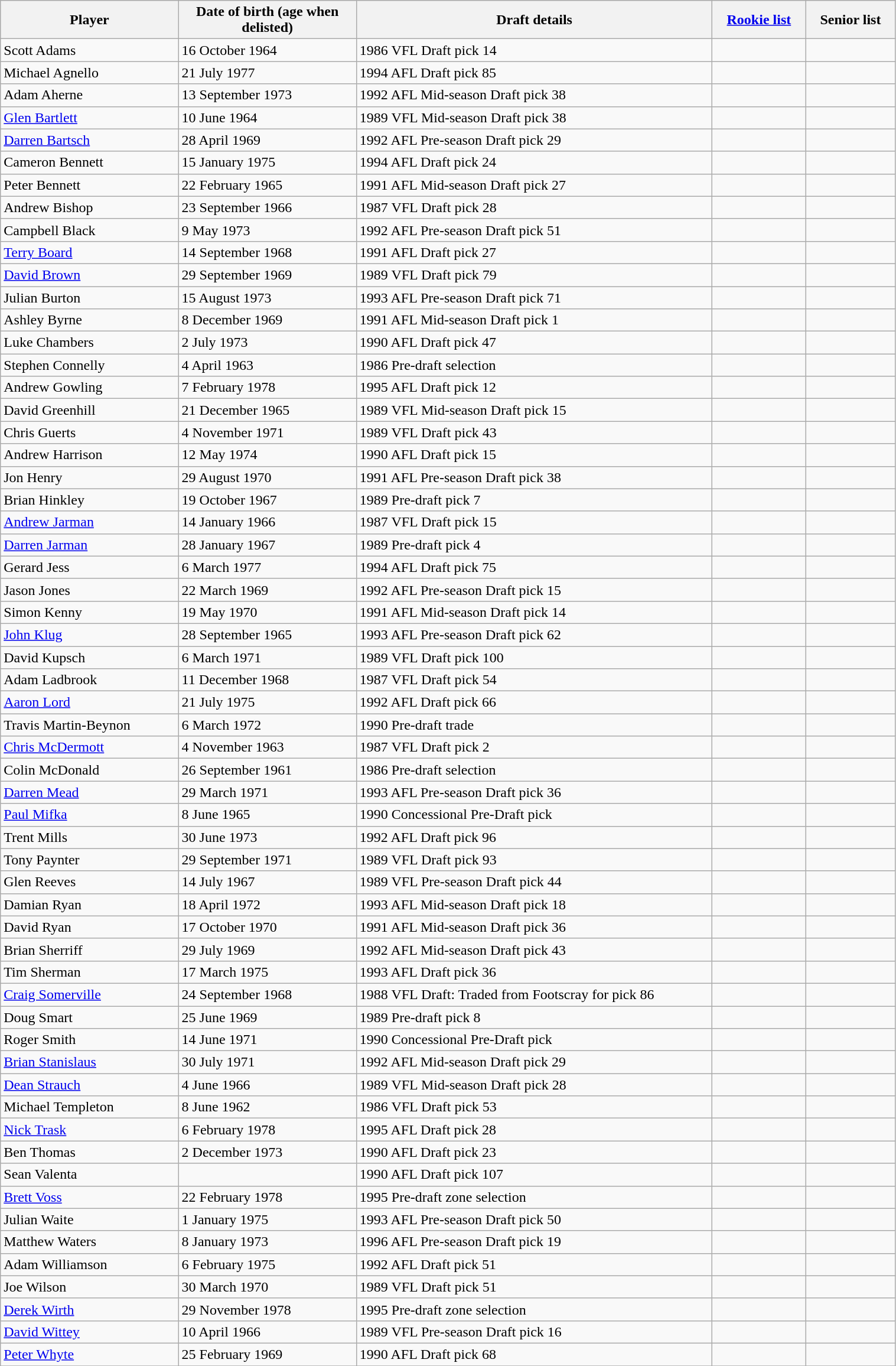<table class="wikitable sortable" width="80%">
<tr bgcolor="#efefef">
<th width=10%>Player</th>
<th width=10%>Date of birth (age when delisted)</th>
<th width=20%>Draft details</th>
<th width=5%><a href='#'>Rookie list</a></th>
<th width=5%>Senior list</th>
</tr>
<tr>
<td>Scott Adams</td>
<td>16 October 1964</td>
<td>1986 VFL Draft pick 14</td>
<td></td>
<td></td>
</tr>
<tr>
<td>Michael Agnello</td>
<td>21 July 1977</td>
<td>1994 AFL Draft pick 85</td>
<td></td>
<td></td>
</tr>
<tr>
<td>Adam Aherne</td>
<td>13 September 1973</td>
<td>1992 AFL Mid-season Draft pick 38</td>
<td></td>
<td></td>
</tr>
<tr>
<td><a href='#'>Glen Bartlett</a></td>
<td>10 June 1964</td>
<td>1989 VFL Mid-season Draft pick 38</td>
<td></td>
<td></td>
</tr>
<tr>
<td><a href='#'>Darren Bartsch</a></td>
<td>28 April 1969</td>
<td>1992 AFL Pre-season Draft pick 29</td>
<td></td>
<td></td>
</tr>
<tr>
<td>Cameron Bennett</td>
<td>15 January 1975</td>
<td>1994 AFL Draft pick 24</td>
<td></td>
<td></td>
</tr>
<tr>
<td>Peter Bennett</td>
<td>22 February 1965</td>
<td>1991 AFL Mid-season Draft pick 27</td>
<td></td>
<td></td>
</tr>
<tr>
<td>Andrew Bishop</td>
<td>23 September 1966</td>
<td>1987 VFL Draft pick 28</td>
<td></td>
<td></td>
</tr>
<tr>
<td>Campbell Black</td>
<td>9 May 1973</td>
<td>1992 AFL Pre-season Draft pick 51</td>
<td></td>
<td></td>
</tr>
<tr>
<td><a href='#'>Terry Board</a></td>
<td>14 September 1968</td>
<td>1991 AFL Draft pick 27</td>
<td></td>
<td></td>
</tr>
<tr>
<td><a href='#'>David Brown</a></td>
<td>29 September 1969</td>
<td>1989 VFL Draft pick 79</td>
<td></td>
<td></td>
</tr>
<tr>
<td>Julian Burton</td>
<td>15 August 1973</td>
<td>1993 AFL Pre-season Draft pick 71</td>
<td></td>
<td></td>
</tr>
<tr>
<td>Ashley Byrne</td>
<td>8 December 1969</td>
<td>1991 AFL Mid-season Draft pick 1</td>
<td></td>
<td></td>
</tr>
<tr>
<td>Luke Chambers</td>
<td>2 July 1973</td>
<td>1990 AFL Draft pick 47</td>
<td></td>
<td></td>
</tr>
<tr>
<td>Stephen Connelly</td>
<td>4 April 1963</td>
<td>1986 Pre-draft selection</td>
<td></td>
<td></td>
</tr>
<tr>
<td>Andrew Gowling</td>
<td>7 February 1978</td>
<td>1995 AFL Draft pick 12</td>
<td></td>
<td></td>
</tr>
<tr>
<td>David Greenhill</td>
<td>21 December 1965</td>
<td>1989 VFL Mid-season Draft pick 15</td>
<td></td>
<td></td>
</tr>
<tr>
<td>Chris Guerts</td>
<td>4 November 1971</td>
<td>1989 VFL Draft pick 43</td>
<td></td>
<td></td>
</tr>
<tr>
<td>Andrew Harrison</td>
<td>12 May 1974</td>
<td>1990 AFL Draft pick 15</td>
<td></td>
<td></td>
</tr>
<tr>
<td>Jon Henry</td>
<td>29 August 1970</td>
<td>1991 AFL Pre-season Draft pick 38</td>
<td></td>
<td></td>
</tr>
<tr>
<td>Brian Hinkley</td>
<td>19 October 1967</td>
<td>1989 Pre-draft pick 7</td>
<td></td>
<td></td>
</tr>
<tr>
<td><a href='#'>Andrew Jarman</a></td>
<td>14 January 1966</td>
<td>1987 VFL Draft pick 15</td>
<td></td>
<td></td>
</tr>
<tr>
<td><a href='#'>Darren Jarman</a></td>
<td>28 January 1967</td>
<td>1989 Pre-draft pick 4</td>
<td></td>
<td></td>
</tr>
<tr>
<td>Gerard Jess</td>
<td>6 March 1977</td>
<td>1994 AFL Draft pick 75</td>
<td></td>
<td></td>
</tr>
<tr>
<td>Jason Jones</td>
<td>22 March 1969</td>
<td>1992 AFL Pre-season Draft pick 15</td>
<td></td>
<td></td>
</tr>
<tr>
<td>Simon Kenny</td>
<td>19 May 1970</td>
<td>1991 AFL Mid-season Draft pick 14</td>
<td></td>
<td></td>
</tr>
<tr>
<td><a href='#'>John Klug</a></td>
<td>28 September 1965</td>
<td>1993 AFL Pre-season Draft pick 62</td>
<td></td>
<td></td>
</tr>
<tr>
<td>David Kupsch</td>
<td>6 March 1971</td>
<td>1989 VFL Draft pick 100</td>
<td></td>
<td></td>
</tr>
<tr>
<td>Adam Ladbrook</td>
<td>11 December 1968</td>
<td>1987 VFL Draft pick 54</td>
<td></td>
<td></td>
</tr>
<tr>
<td><a href='#'>Aaron Lord</a></td>
<td>21 July 1975</td>
<td>1992 AFL Draft pick 66</td>
<td></td>
<td></td>
</tr>
<tr>
<td>Travis Martin-Beynon</td>
<td>6 March 1972</td>
<td>1990 Pre-draft trade</td>
<td></td>
<td></td>
</tr>
<tr>
<td><a href='#'>Chris McDermott</a></td>
<td>4 November 1963</td>
<td>1987 VFL Draft pick 2</td>
<td></td>
<td></td>
</tr>
<tr>
<td>Colin McDonald</td>
<td>26 September 1961</td>
<td>1986 Pre-draft selection</td>
<td></td>
<td></td>
</tr>
<tr>
<td><a href='#'>Darren Mead</a></td>
<td>29 March 1971</td>
<td>1993 AFL Pre-season Draft pick 36</td>
<td></td>
<td></td>
</tr>
<tr>
<td><a href='#'>Paul Mifka</a></td>
<td>8 June 1965</td>
<td>1990 Concessional Pre-Draft pick</td>
<td></td>
<td></td>
</tr>
<tr>
<td>Trent Mills</td>
<td>30 June 1973</td>
<td>1992 AFL Draft pick 96</td>
<td></td>
<td></td>
</tr>
<tr>
<td>Tony Paynter</td>
<td>29 September 1971</td>
<td>1989 VFL Draft pick 93</td>
<td></td>
<td></td>
</tr>
<tr>
<td>Glen Reeves</td>
<td>14 July 1967</td>
<td>1989 VFL Pre-season Draft pick 44</td>
<td></td>
<td></td>
</tr>
<tr>
<td>Damian Ryan</td>
<td>18 April 1972</td>
<td>1993 AFL Mid-season Draft pick 18</td>
<td></td>
<td></td>
</tr>
<tr>
<td>David Ryan</td>
<td>17 October 1970</td>
<td>1991 AFL Mid-season Draft pick 36</td>
<td></td>
<td></td>
</tr>
<tr>
<td>Brian Sherriff</td>
<td>29 July 1969</td>
<td>1992 AFL Mid-season Draft pick 43</td>
<td></td>
<td></td>
</tr>
<tr>
<td>Tim Sherman</td>
<td>17 March 1975</td>
<td>1993 AFL Draft pick 36</td>
<td></td>
<td></td>
</tr>
<tr>
<td><a href='#'>Craig Somerville</a></td>
<td>24 September 1968</td>
<td>1988 VFL Draft: Traded from Footscray for pick 86</td>
<td></td>
<td></td>
</tr>
<tr>
<td>Doug Smart</td>
<td>25 June 1969</td>
<td>1989 Pre-draft pick 8</td>
<td></td>
<td></td>
</tr>
<tr>
<td>Roger Smith</td>
<td>14 June 1971</td>
<td>1990 Concessional Pre-Draft pick</td>
<td></td>
<td></td>
</tr>
<tr>
<td><a href='#'>Brian Stanislaus</a></td>
<td>30 July 1971</td>
<td>1992 AFL Mid-season Draft pick 29</td>
<td></td>
<td></td>
</tr>
<tr>
<td><a href='#'>Dean Strauch</a></td>
<td>4 June 1966</td>
<td>1989 VFL Mid-season Draft pick 28</td>
<td></td>
<td></td>
</tr>
<tr>
<td>Michael Templeton</td>
<td>8 June 1962</td>
<td>1986 VFL Draft pick 53</td>
<td></td>
<td></td>
</tr>
<tr>
<td><a href='#'>Nick Trask</a></td>
<td>6 February 1978</td>
<td>1995 AFL Draft pick 28</td>
<td></td>
<td></td>
</tr>
<tr>
<td>Ben Thomas</td>
<td>2 December 1973</td>
<td>1990 AFL Draft pick 23</td>
<td></td>
<td></td>
</tr>
<tr>
<td>Sean Valenta</td>
<td></td>
<td>1990 AFL Draft pick 107</td>
<td></td>
<td></td>
</tr>
<tr>
<td><a href='#'>Brett Voss</a></td>
<td>22 February 1978</td>
<td>1995 Pre-draft zone selection</td>
<td></td>
<td></td>
</tr>
<tr>
<td>Julian Waite</td>
<td>1 January 1975</td>
<td>1993 AFL Pre-season Draft pick 50</td>
<td></td>
<td></td>
</tr>
<tr>
<td>Matthew Waters</td>
<td>8 January 1973</td>
<td>1996 AFL Pre-season Draft pick 19</td>
<td></td>
<td></td>
</tr>
<tr>
<td>Adam Williamson</td>
<td>6 February 1975</td>
<td>1992 AFL Draft pick 51</td>
<td></td>
<td></td>
</tr>
<tr>
<td>Joe Wilson</td>
<td>30 March 1970</td>
<td>1989 VFL Draft pick 51</td>
<td></td>
<td></td>
</tr>
<tr>
<td><a href='#'>Derek Wirth</a></td>
<td>29 November 1978</td>
<td>1995 Pre-draft zone selection</td>
<td></td>
<td></td>
</tr>
<tr>
<td><a href='#'>David Wittey</a></td>
<td>10 April 1966</td>
<td>1989 VFL Pre-season Draft pick 16</td>
<td></td>
<td></td>
</tr>
<tr>
<td><a href='#'>Peter Whyte</a></td>
<td>25 February 1969</td>
<td>1990 AFL Draft pick 68</td>
<td></td>
<td></td>
</tr>
<tr>
</tr>
</table>
